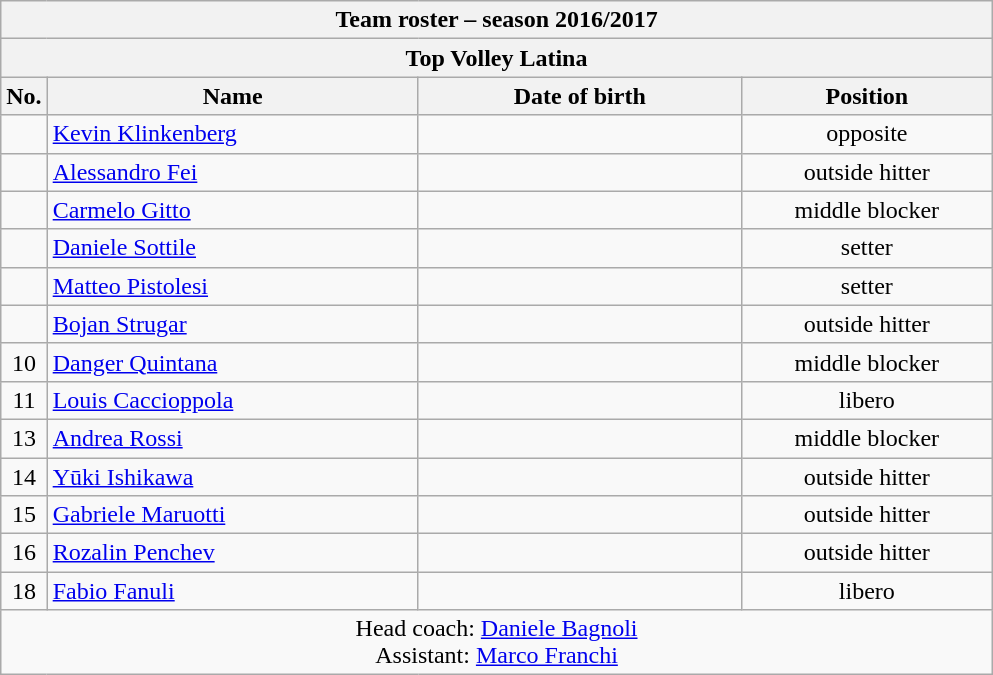<table class="wikitable collapsible collapsed sortable" style="font-size:100%; text-align:center;">
<tr>
<th colspan=6>Team roster – season 2016/2017</th>
</tr>
<tr>
<th colspan=6>Top Volley Latina</th>
</tr>
<tr>
<th>No.</th>
<th style="width:15em">Name</th>
<th style="width:13em">Date of birth</th>
<th style="width:10em">Position</th>
</tr>
<tr>
<td></td>
<td align=left> <a href='#'>Kevin Klinkenberg</a></td>
<td align=right></td>
<td>opposite</td>
</tr>
<tr>
<td></td>
<td align=left> <a href='#'>Alessandro Fei</a></td>
<td align=right></td>
<td>outside hitter</td>
</tr>
<tr>
<td></td>
<td align=left> <a href='#'>Carmelo Gitto</a></td>
<td align=right></td>
<td>middle blocker</td>
</tr>
<tr>
<td></td>
<td align=left> <a href='#'>Daniele Sottile</a></td>
<td align=right></td>
<td>setter</td>
</tr>
<tr>
<td></td>
<td align=left> <a href='#'>Matteo Pistolesi</a></td>
<td align=right></td>
<td>setter</td>
</tr>
<tr>
<td></td>
<td align=left> <a href='#'>Bojan Strugar</a></td>
<td align=right></td>
<td>outside hitter</td>
</tr>
<tr>
<td>10</td>
<td align=left> <a href='#'>Danger Quintana</a></td>
<td align=right></td>
<td>middle blocker</td>
</tr>
<tr>
<td>11</td>
<td align=left> <a href='#'>Louis Caccioppola</a></td>
<td align=right></td>
<td>libero</td>
</tr>
<tr>
<td>13</td>
<td align=left> <a href='#'>Andrea Rossi</a></td>
<td align=right></td>
<td>middle blocker</td>
</tr>
<tr>
<td>14</td>
<td align=left> <a href='#'>Yūki Ishikawa</a></td>
<td align=right></td>
<td>outside hitter</td>
</tr>
<tr>
<td>15</td>
<td align=left> <a href='#'>Gabriele Maruotti</a></td>
<td align=right></td>
<td>outside hitter</td>
</tr>
<tr>
<td>16</td>
<td align=left> <a href='#'>Rozalin Penchev</a></td>
<td align=right></td>
<td>outside hitter</td>
</tr>
<tr>
<td>18</td>
<td align=left> <a href='#'>Fabio Fanuli</a></td>
<td align=right></td>
<td>libero</td>
</tr>
<tr>
<td colspan=4>Head coach: <a href='#'>Daniele Bagnoli</a><br>Assistant: <a href='#'>Marco Franchi</a></td>
</tr>
</table>
